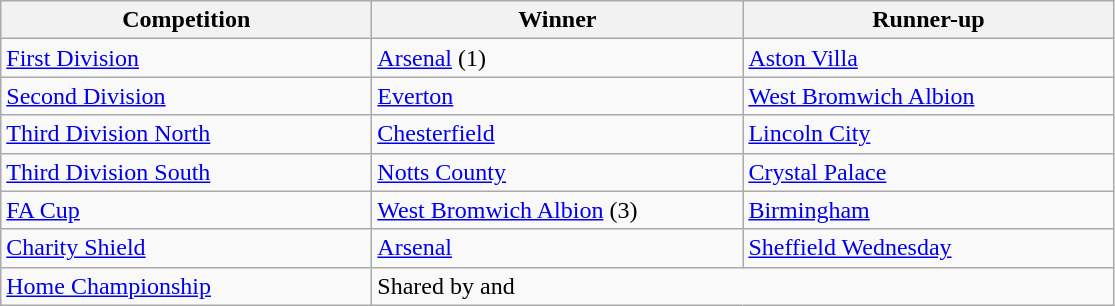<table class="wikitable">
<tr>
<th style="width:15em">Competition</th>
<th style="width:15em">Winner</th>
<th style="width:15em">Runner-up</th>
</tr>
<tr>
<td><a href='#'>First Division</a></td>
<td><a href='#'>Arsenal</a> (1)</td>
<td><a href='#'>Aston Villa</a></td>
</tr>
<tr>
<td><a href='#'>Second Division</a></td>
<td><a href='#'>Everton</a></td>
<td><a href='#'>West Bromwich Albion</a></td>
</tr>
<tr>
<td><a href='#'>Third Division North</a></td>
<td><a href='#'>Chesterfield</a></td>
<td><a href='#'>Lincoln City</a></td>
</tr>
<tr>
<td><a href='#'>Third Division South</a></td>
<td><a href='#'>Notts County</a></td>
<td><a href='#'>Crystal Palace</a></td>
</tr>
<tr>
<td><a href='#'>FA Cup</a></td>
<td><a href='#'>West Bromwich Albion</a> (3)</td>
<td><a href='#'>Birmingham</a></td>
</tr>
<tr>
<td><a href='#'>Charity Shield</a></td>
<td><a href='#'>Arsenal</a></td>
<td><a href='#'>Sheffield Wednesday</a></td>
</tr>
<tr>
<td><a href='#'>Home Championship</a></td>
<td colspan=2>Shared by  and </td>
</tr>
</table>
